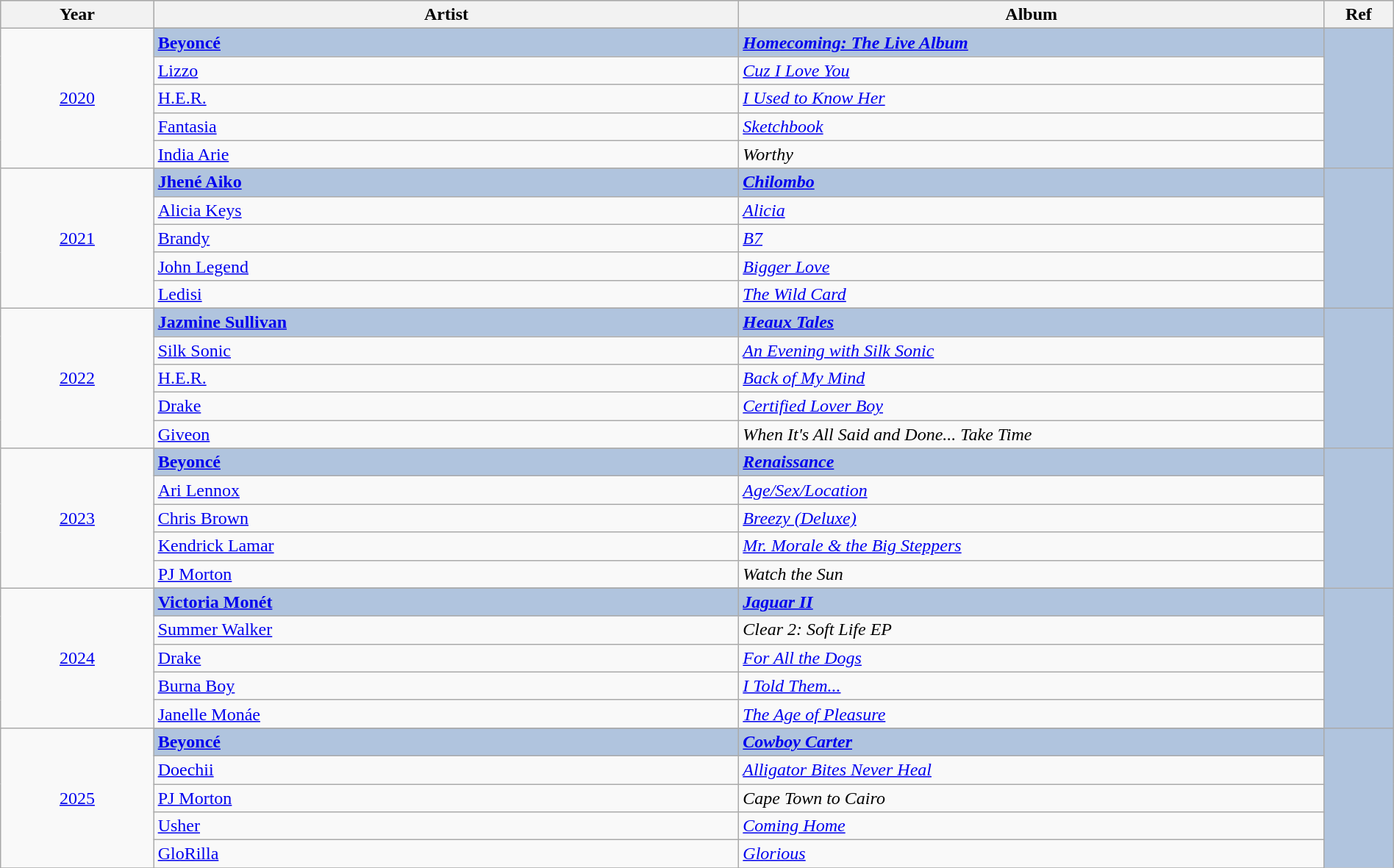<table class="wikitable" style="width:100%;">
<tr style="background:#bebebe;">
<th style="width:11%;">Year</th>
<th style="width:42%;">Artist</th>
<th style="width:42%;">Album</th>
<th style="width:5%;">Ref</th>
</tr>
<tr>
<td rowspan="6" align="center"><a href='#'>2020</a></td>
</tr>
<tr style="background:#B0C4DE">
<td><strong><a href='#'>Beyoncé</a></strong></td>
<td><strong><em><a href='#'>Homecoming: The Live Album</a></em></strong></td>
<td rowspan="6" align="center"></td>
</tr>
<tr>
<td><a href='#'>Lizzo</a></td>
<td><em><a href='#'>Cuz I Love You</a></em></td>
</tr>
<tr>
<td><a href='#'>H.E.R.</a></td>
<td><em><a href='#'>I Used to Know Her</a></em></td>
</tr>
<tr>
<td><a href='#'>Fantasia</a></td>
<td><em><a href='#'>Sketchbook</a></em></td>
</tr>
<tr>
<td><a href='#'>India Arie</a></td>
<td><em>Worthy</em></td>
</tr>
<tr>
<td rowspan="6" align="center"><a href='#'>2021</a></td>
</tr>
<tr style="background:#B0C4DE">
<td><strong><a href='#'>Jhené Aiko</a></strong></td>
<td><strong><em><a href='#'>Chilombo</a></em></strong></td>
<td rowspan="6" align="center"></td>
</tr>
<tr>
<td><a href='#'>Alicia Keys</a></td>
<td><em><a href='#'>Alicia</a></em></td>
</tr>
<tr>
<td><a href='#'>Brandy</a></td>
<td><em><a href='#'>B7</a></em></td>
</tr>
<tr>
<td><a href='#'>John Legend</a></td>
<td><em><a href='#'>Bigger Love</a></em></td>
</tr>
<tr>
<td><a href='#'>Ledisi</a></td>
<td><em><a href='#'>The Wild Card</a></em></td>
</tr>
<tr>
<td rowspan="6" align="center"><a href='#'>2022</a></td>
</tr>
<tr style="background:#B0C4DE">
<td><strong><a href='#'>Jazmine Sullivan</a></strong></td>
<td><strong><em><a href='#'>Heaux Tales</a></em></strong></td>
<td rowspan="6" align="center"></td>
</tr>
<tr>
<td><a href='#'>Silk Sonic</a></td>
<td><em><a href='#'>An Evening with Silk Sonic</a></em></td>
</tr>
<tr>
<td><a href='#'>H.E.R.</a></td>
<td><em><a href='#'>Back of My Mind</a></em></td>
</tr>
<tr>
<td><a href='#'>Drake</a></td>
<td><em><a href='#'>Certified Lover Boy</a></em></td>
</tr>
<tr>
<td><a href='#'>Giveon</a></td>
<td><em>When It's All Said and Done... Take Time</em></td>
</tr>
<tr>
<td rowspan="6" align="center"><a href='#'>2023</a></td>
</tr>
<tr style="background:#B0C4DE">
<td><strong><a href='#'>Beyoncé</a></strong></td>
<td><strong><em><a href='#'>Renaissance</a></em></strong></td>
<td rowspan="6" align="center"></td>
</tr>
<tr>
<td><a href='#'>Ari Lennox</a></td>
<td><em><a href='#'>Age/Sex/Location</a></em></td>
</tr>
<tr>
<td><a href='#'>Chris Brown</a></td>
<td><em><a href='#'>Breezy (Deluxe)</a></em></td>
</tr>
<tr>
<td><a href='#'>Kendrick Lamar</a></td>
<td><em><a href='#'>Mr. Morale & the Big Steppers</a></em></td>
</tr>
<tr>
<td><a href='#'>PJ Morton</a></td>
<td><em>Watch the Sun</em></td>
</tr>
<tr>
<td rowspan="6" align="center"><a href='#'>2024</a></td>
</tr>
<tr style="background:#B0C4DE">
<td><strong><a href='#'>Victoria Monét</a></strong></td>
<td><strong><em><a href='#'>Jaguar II</a></em></strong></td>
<td rowspan="6" align="center"></td>
</tr>
<tr>
<td><a href='#'>Summer Walker</a></td>
<td><em>Clear 2: Soft Life EP</em></td>
</tr>
<tr>
<td><a href='#'>Drake</a></td>
<td><em><a href='#'>For All the Dogs</a></em></td>
</tr>
<tr>
<td><a href='#'>Burna Boy</a></td>
<td><em><a href='#'>I Told Them...</a></em></td>
</tr>
<tr>
<td><a href='#'>Janelle Monáe</a></td>
<td><em><a href='#'>The Age of Pleasure</a></em></td>
</tr>
<tr>
<td rowspan="6" align="center"><a href='#'>2025</a></td>
</tr>
<tr style="background:#B0C4DE">
<td><strong><a href='#'>Beyoncé</a></strong></td>
<td><strong><em><a href='#'>Cowboy Carter</a></em></strong></td>
<td rowspan="6" align="center"></td>
</tr>
<tr>
<td><a href='#'>Doechii</a></td>
<td><em><a href='#'>Alligator Bites Never Heal</a></em></td>
</tr>
<tr>
<td><a href='#'>PJ Morton</a></td>
<td><em>Cape Town to Cairo</em></td>
</tr>
<tr>
<td><a href='#'>Usher</a></td>
<td><em><a href='#'>Coming Home</a></em></td>
</tr>
<tr>
<td><a href='#'>GloRilla</a></td>
<td><em><a href='#'>Glorious</a></em></td>
</tr>
<tr>
</tr>
</table>
